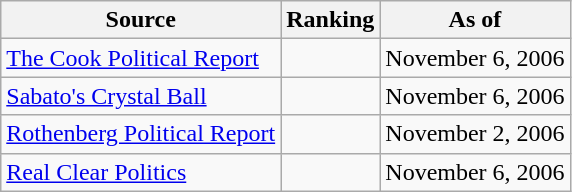<table class="wikitable" style="text-align:center">
<tr>
<th>Source</th>
<th>Ranking</th>
<th>As of</th>
</tr>
<tr>
<td align=left><a href='#'>The Cook Political Report</a></td>
<td></td>
<td>November 6, 2006</td>
</tr>
<tr>
<td align=left><a href='#'>Sabato's Crystal Ball</a></td>
<td></td>
<td>November 6, 2006</td>
</tr>
<tr>
<td align=left><a href='#'>Rothenberg Political Report</a></td>
<td></td>
<td>November 2, 2006</td>
</tr>
<tr>
<td align=left><a href='#'>Real Clear Politics</a></td>
<td></td>
<td>November 6, 2006</td>
</tr>
</table>
